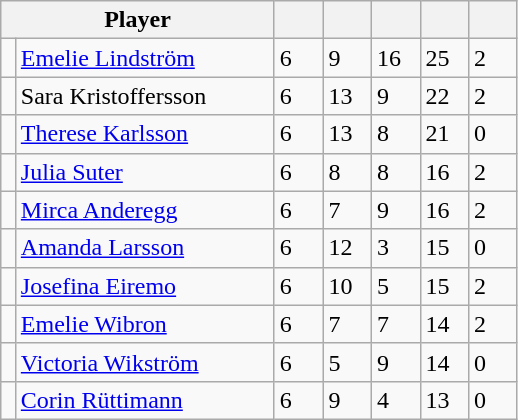<table class="wikitable">
<tr>
<th bgcolor="#DDDDFF" width="175px" colspan="2">Player</th>
<th bgcolor="#DDDDFF" width="25px"></th>
<th bgcolor="#DDDDFF" width="25px"></th>
<th bgcolor="#DDDDFF" width="25px"></th>
<th bgcolor="#DDDDFF" width="25px"></th>
<th bgcolor="#DDDDFF" width="25px"></th>
</tr>
<tr>
<td></td>
<td><a href='#'>Emelie Lindström</a></td>
<td>6</td>
<td>9</td>
<td>16</td>
<td>25</td>
<td>2</td>
</tr>
<tr>
<td></td>
<td>Sara Kristoffersson</td>
<td>6</td>
<td>13</td>
<td>9</td>
<td>22</td>
<td>2</td>
</tr>
<tr>
<td></td>
<td><a href='#'>Therese Karlsson</a></td>
<td>6</td>
<td>13</td>
<td>8</td>
<td>21</td>
<td>0</td>
</tr>
<tr>
<td></td>
<td><a href='#'>Julia Suter</a></td>
<td>6</td>
<td>8</td>
<td>8</td>
<td>16</td>
<td>2</td>
</tr>
<tr>
<td></td>
<td><a href='#'>Mirca Anderegg</a></td>
<td>6</td>
<td>7</td>
<td>9</td>
<td>16</td>
<td>2</td>
</tr>
<tr>
<td></td>
<td><a href='#'>Amanda Larsson</a></td>
<td>6</td>
<td>12</td>
<td>3</td>
<td>15</td>
<td>0</td>
</tr>
<tr>
<td></td>
<td><a href='#'>Josefina Eiremo</a></td>
<td>6</td>
<td>10</td>
<td>5</td>
<td>15</td>
<td>2</td>
</tr>
<tr>
<td></td>
<td><a href='#'>Emelie Wibron</a></td>
<td>6</td>
<td>7</td>
<td>7</td>
<td>14</td>
<td>2</td>
</tr>
<tr>
<td></td>
<td><a href='#'>Victoria Wikström</a></td>
<td>6</td>
<td>5</td>
<td>9</td>
<td>14</td>
<td>0</td>
</tr>
<tr>
<td></td>
<td><a href='#'>Corin Rüttimann</a></td>
<td>6</td>
<td>9</td>
<td>4</td>
<td>13</td>
<td>0</td>
</tr>
</table>
